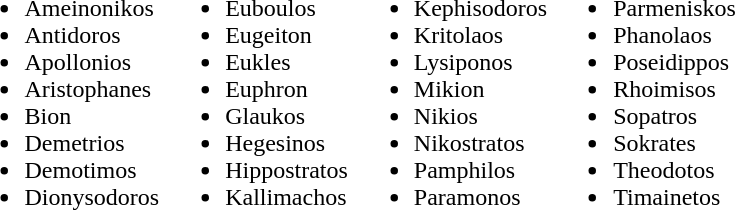<table>
<tr>
<td valign="top"><br><ul><li>Ameinonikos  </li><li>Antidoros  </li><li>Apollonios  </li><li>Aristophanes  </li><li>Bion  </li><li>Demetrios  </li><li>Demotimos   </li><li>Dionysodoros  </li></ul></td>
<td valign="top"><br><ul><li>Euboulos  </li><li>Eugeiton  </li><li>Eukles  </li><li>Euphron  </li><li>Glaukos  </li><li>Hegesinos  </li><li>Hippostratos  </li><li>Kallimachos  </li></ul></td>
<td valign="top"><br><ul><li>Kephisodoros  </li><li>Kritolaos  </li><li>Lysiponos  </li><li>Mikion  </li><li>Nikios  </li><li>Nikostratos  </li><li>Pamphilos  </li><li>Paramonos  </li></ul></td>
<td valign="top"><br><ul><li>Parmeniskos  </li><li>Phanolaos  </li><li>Poseidippos  </li><li>Rhoimisos  </li><li>Sopatros  </li><li>Sokrates  </li><li>Theodotos  </li><li>Timainetos  </li></ul></td>
</tr>
</table>
